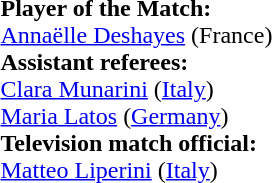<table style="width:100%">
<tr>
<td><br><strong>Player of the Match:</strong>
<br><a href='#'>Annaëlle Deshayes</a> (France)<br><strong>Assistant referees:</strong>
<br><a href='#'>Clara Munarini</a> (<a href='#'>Italy</a>)
<br><a href='#'>Maria Latos</a> (<a href='#'>Germany</a>)
<br><strong>Television match official:</strong>
<br><a href='#'>Matteo Liperini</a> (<a href='#'>Italy</a>)</td>
</tr>
</table>
